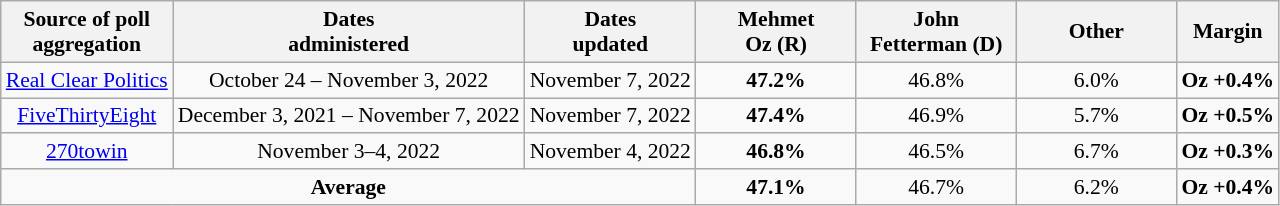<table class="wikitable sortable" style="text-align:center;font-size:90%;line-height:17px">
<tr>
<th>Source of poll<br>aggregation</th>
<th>Dates<br>administered</th>
<th>Dates<br>updated</th>
<th style="width:100px;">Mehmet<br>Oz (R)</th>
<th style="width:100px;">John<br>Fetterman (D)</th>
<th style="width:100px;">Other<br></th>
<th>Margin</th>
</tr>
<tr>
<td><a href='#'>Real Clear Politics</a></td>
<td>October 24 – November 3, 2022</td>
<td>November 7, 2022</td>
<td><strong>47.2%</strong></td>
<td>46.8%</td>
<td>6.0%</td>
<td><strong>Oz +0.4%</strong></td>
</tr>
<tr>
<td><a href='#'>FiveThirtyEight</a></td>
<td>December 3, 2021 – November 7, 2022</td>
<td>November 7, 2022</td>
<td><strong>47.4%</strong></td>
<td>46.9%</td>
<td>5.7%</td>
<td><strong>Oz +0.5%</strong></td>
</tr>
<tr>
<td><a href='#'>270towin</a></td>
<td>November 3–4, 2022</td>
<td>November 4, 2022</td>
<td><strong>46.8%</strong></td>
<td>46.5%</td>
<td>6.7%</td>
<td><strong>Oz +0.3%</strong></td>
</tr>
<tr>
<td colspan="3"><strong>Average</strong></td>
<td><strong>47.1%</strong></td>
<td>46.7%</td>
<td>6.2%</td>
<td><strong>Oz +0.4%</strong></td>
</tr>
</table>
